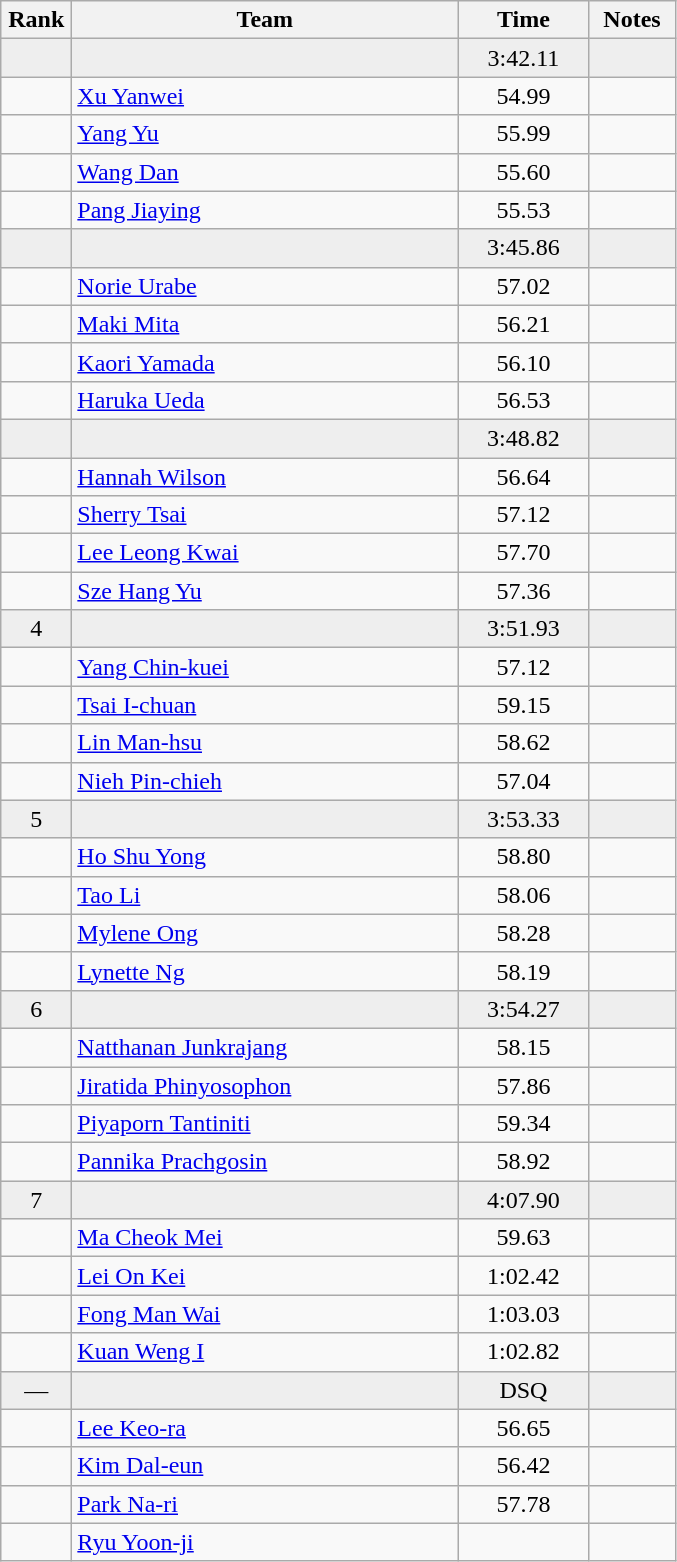<table class="wikitable" style="text-align:center">
<tr>
<th width=40>Rank</th>
<th width=250>Team</th>
<th width=80>Time</th>
<th width=50>Notes</th>
</tr>
<tr bgcolor=eeeeee>
<td></td>
<td align=left></td>
<td>3:42.11</td>
<td></td>
</tr>
<tr>
<td></td>
<td align=left><a href='#'>Xu Yanwei</a></td>
<td>54.99</td>
<td></td>
</tr>
<tr>
<td></td>
<td align=left><a href='#'>Yang Yu</a></td>
<td>55.99</td>
<td></td>
</tr>
<tr>
<td></td>
<td align=left><a href='#'>Wang Dan</a></td>
<td>55.60</td>
<td></td>
</tr>
<tr>
<td></td>
<td align=left><a href='#'>Pang Jiaying</a></td>
<td>55.53</td>
<td></td>
</tr>
<tr bgcolor=eeeeee>
<td></td>
<td align=left></td>
<td>3:45.86</td>
<td></td>
</tr>
<tr>
<td></td>
<td align=left><a href='#'>Norie Urabe</a></td>
<td>57.02</td>
<td></td>
</tr>
<tr>
<td></td>
<td align=left><a href='#'>Maki Mita</a></td>
<td>56.21</td>
<td></td>
</tr>
<tr>
<td></td>
<td align=left><a href='#'>Kaori Yamada</a></td>
<td>56.10</td>
<td></td>
</tr>
<tr>
<td></td>
<td align=left><a href='#'>Haruka Ueda</a></td>
<td>56.53</td>
<td></td>
</tr>
<tr bgcolor=eeeeee>
<td></td>
<td align=left></td>
<td>3:48.82</td>
<td></td>
</tr>
<tr>
<td></td>
<td align=left><a href='#'>Hannah Wilson</a></td>
<td>56.64</td>
<td></td>
</tr>
<tr>
<td></td>
<td align=left><a href='#'>Sherry Tsai</a></td>
<td>57.12</td>
<td></td>
</tr>
<tr>
<td></td>
<td align=left><a href='#'>Lee Leong Kwai</a></td>
<td>57.70</td>
<td></td>
</tr>
<tr>
<td></td>
<td align=left><a href='#'>Sze Hang Yu</a></td>
<td>57.36</td>
<td></td>
</tr>
<tr bgcolor=eeeeee>
<td>4</td>
<td align=left></td>
<td>3:51.93</td>
<td></td>
</tr>
<tr>
<td></td>
<td align=left><a href='#'>Yang Chin-kuei</a></td>
<td>57.12</td>
<td></td>
</tr>
<tr>
<td></td>
<td align=left><a href='#'>Tsai I-chuan</a></td>
<td>59.15</td>
<td></td>
</tr>
<tr>
<td></td>
<td align=left><a href='#'>Lin Man-hsu</a></td>
<td>58.62</td>
<td></td>
</tr>
<tr>
<td></td>
<td align=left><a href='#'>Nieh Pin-chieh</a></td>
<td>57.04</td>
<td></td>
</tr>
<tr bgcolor=eeeeee>
<td>5</td>
<td align=left></td>
<td>3:53.33</td>
<td></td>
</tr>
<tr>
<td></td>
<td align=left><a href='#'>Ho Shu Yong</a></td>
<td>58.80</td>
<td></td>
</tr>
<tr>
<td></td>
<td align=left><a href='#'>Tao Li</a></td>
<td>58.06</td>
<td></td>
</tr>
<tr>
<td></td>
<td align=left><a href='#'>Mylene Ong</a></td>
<td>58.28</td>
<td></td>
</tr>
<tr>
<td></td>
<td align=left><a href='#'>Lynette Ng</a></td>
<td>58.19</td>
<td></td>
</tr>
<tr bgcolor=eeeeee>
<td>6</td>
<td align=left></td>
<td>3:54.27</td>
<td></td>
</tr>
<tr>
<td></td>
<td align=left><a href='#'>Natthanan Junkrajang</a></td>
<td>58.15</td>
<td></td>
</tr>
<tr>
<td></td>
<td align=left><a href='#'>Jiratida Phinyosophon</a></td>
<td>57.86</td>
<td></td>
</tr>
<tr>
<td></td>
<td align=left><a href='#'>Piyaporn Tantiniti</a></td>
<td>59.34</td>
<td></td>
</tr>
<tr>
<td></td>
<td align=left><a href='#'>Pannika Prachgosin</a></td>
<td>58.92</td>
<td></td>
</tr>
<tr bgcolor=eeeeee>
<td>7</td>
<td align=left></td>
<td>4:07.90</td>
<td></td>
</tr>
<tr>
<td></td>
<td align=left><a href='#'>Ma Cheok Mei</a></td>
<td>59.63</td>
<td></td>
</tr>
<tr>
<td></td>
<td align=left><a href='#'>Lei On Kei</a></td>
<td>1:02.42</td>
<td></td>
</tr>
<tr>
<td></td>
<td align=left><a href='#'>Fong Man Wai</a></td>
<td>1:03.03</td>
<td></td>
</tr>
<tr>
<td></td>
<td align=left><a href='#'>Kuan Weng I</a></td>
<td>1:02.82</td>
<td></td>
</tr>
<tr bgcolor=eeeeee>
<td>—</td>
<td align=left></td>
<td>DSQ</td>
<td></td>
</tr>
<tr>
<td></td>
<td align=left><a href='#'>Lee Keo-ra</a></td>
<td>56.65</td>
<td></td>
</tr>
<tr>
<td></td>
<td align=left><a href='#'>Kim Dal-eun</a></td>
<td>56.42</td>
<td></td>
</tr>
<tr>
<td></td>
<td align=left><a href='#'>Park Na-ri</a></td>
<td>57.78</td>
<td></td>
</tr>
<tr>
<td></td>
<td align=left><a href='#'>Ryu Yoon-ji</a></td>
<td></td>
<td></td>
</tr>
</table>
